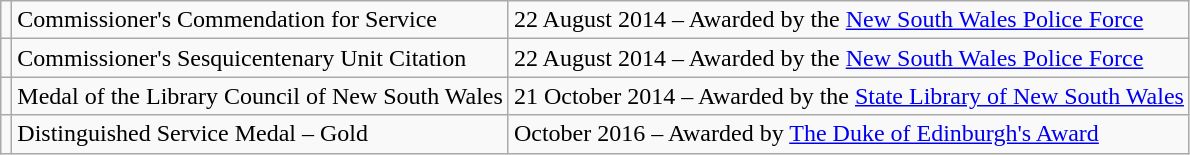<table class="wikitable">
<tr>
<td></td>
<td>Commissioner's Commendation for Service</td>
<td>22 August 2014 – Awarded by the <a href='#'>New South Wales Police Force</a></td>
</tr>
<tr>
<td></td>
<td>Commissioner's Sesquicentenary Unit Citation</td>
<td>22 August 2014 – Awarded by the <a href='#'>New South Wales Police Force</a></td>
</tr>
<tr>
<td></td>
<td>Medal of the Library Council of New South Wales</td>
<td>21 October 2014 – Awarded by the <a href='#'>State Library of New South Wales</a></td>
</tr>
<tr>
<td></td>
<td>Distinguished Service Medal – Gold</td>
<td>October 2016 – Awarded by <a href='#'>The Duke of Edinburgh's Award</a></td>
</tr>
</table>
